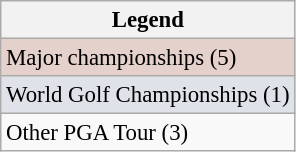<table class="wikitable" style="font-size:95%;">
<tr>
<th>Legend</th>
</tr>
<tr style="background:#e5d1cb;">
<td>Major championships (5)</td>
</tr>
<tr style="background:#dfe2e9">
<td>World Golf Championships (1)</td>
</tr>
<tr>
<td>Other PGA Tour (3)</td>
</tr>
</table>
